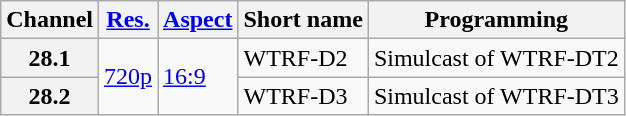<table class="wikitable">
<tr>
<th>Channel</th>
<th><a href='#'>Res.</a></th>
<th><a href='#'>Aspect</a></th>
<th>Short name</th>
<th>Programming</th>
</tr>
<tr>
<th scope = "row">28.1</th>
<td rowspan="2"><a href='#'>720p</a></td>
<td rowspan="2"><a href='#'>16:9</a></td>
<td>WTRF-D2</td>
<td>Simulcast of WTRF-DT2</td>
</tr>
<tr>
<th scope = "row">28.2</th>
<td>WTRF-D3</td>
<td>Simulcast of WTRF-DT3</td>
</tr>
</table>
